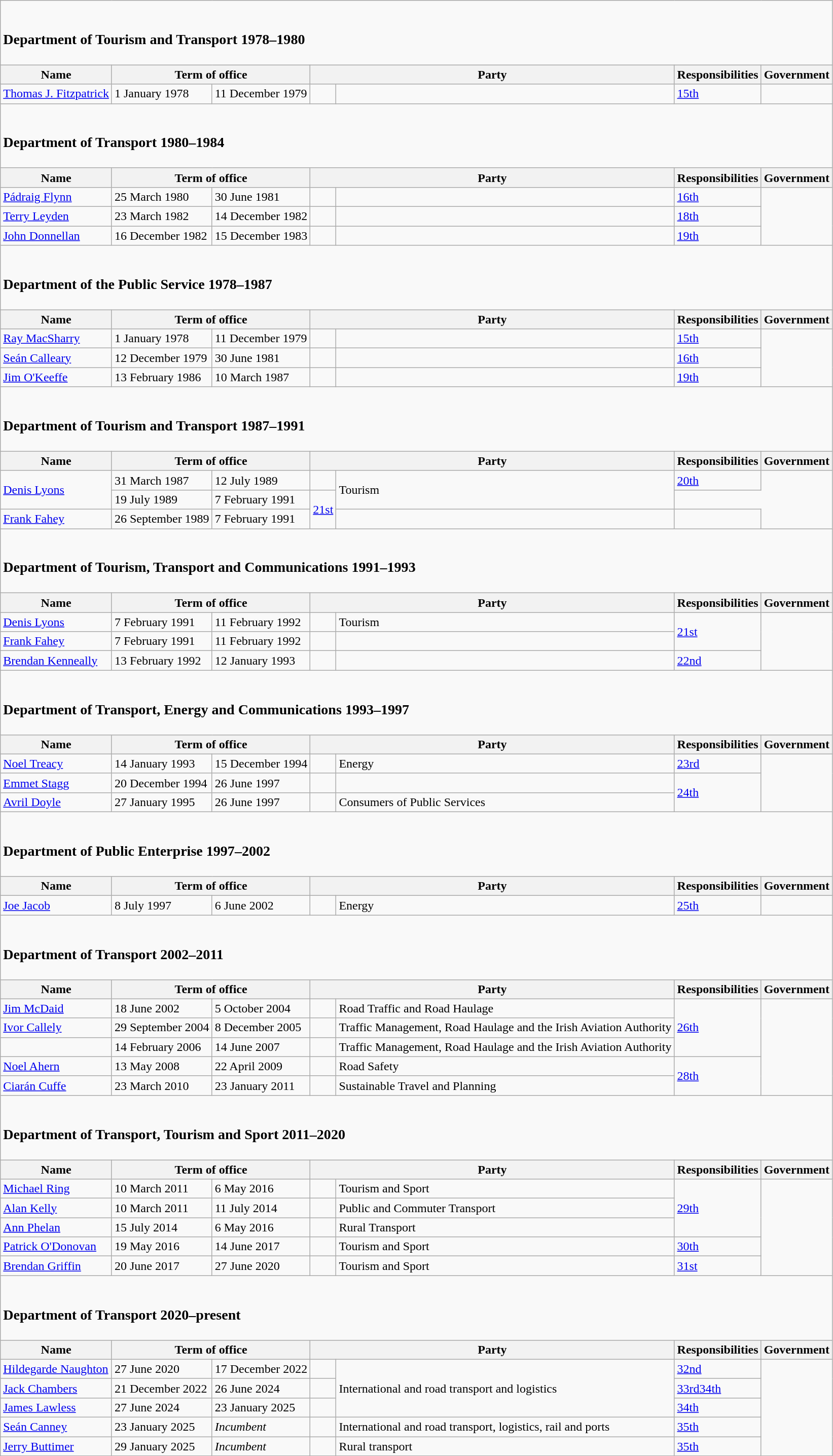<table class="wikitable">
<tr>
<td colspan="7"><br><h3>Department of Tourism and Transport 1978–1980</h3></td>
</tr>
<tr>
<th>Name</th>
<th colspan=2>Term of office</th>
<th colspan=2>Party</th>
<th>Responsibilities</th>
<th>Government</th>
</tr>
<tr>
<td><a href='#'>Thomas J. Fitzpatrick</a></td>
<td>1 January 1978</td>
<td>11 December 1979</td>
<td></td>
<td></td>
<td><a href='#'>15th</a></td>
</tr>
<tr>
<td colspan="7"><br><h3>Department of Transport 1980–1984</h3></td>
</tr>
<tr>
<th>Name</th>
<th colspan=2>Term of office</th>
<th colspan=2>Party</th>
<th>Responsibilities</th>
<th>Government</th>
</tr>
<tr>
<td><a href='#'>Pádraig Flynn</a></td>
<td>25 March 1980</td>
<td>30 June 1981</td>
<td></td>
<td></td>
<td><a href='#'>16th</a></td>
</tr>
<tr>
<td><a href='#'>Terry Leyden</a></td>
<td>23 March 1982</td>
<td>14 December 1982</td>
<td></td>
<td></td>
<td><a href='#'>18th</a></td>
</tr>
<tr>
<td><a href='#'>John Donnellan</a></td>
<td>16 December 1982</td>
<td>15 December 1983</td>
<td></td>
<td></td>
<td><a href='#'>19th</a></td>
</tr>
<tr>
<td colspan="7"><br><h3>Department of the Public Service 1978–1987</h3></td>
</tr>
<tr>
<th>Name</th>
<th colspan=2>Term of office</th>
<th colspan=2>Party</th>
<th>Responsibilities</th>
<th>Government</th>
</tr>
<tr>
<td><a href='#'>Ray MacSharry</a></td>
<td>1 January 1978</td>
<td>11 December 1979</td>
<td></td>
<td></td>
<td><a href='#'>15th</a></td>
</tr>
<tr>
<td><a href='#'>Seán Calleary</a></td>
<td>12 December 1979</td>
<td>30 June 1981</td>
<td></td>
<td></td>
<td><a href='#'>16th</a></td>
</tr>
<tr>
<td><a href='#'>Jim O'Keeffe</a></td>
<td>13 February 1986</td>
<td>10 March 1987</td>
<td></td>
<td></td>
<td><a href='#'>19th</a></td>
</tr>
<tr>
<td colspan="7"><br><h3>Department of Tourism and Transport 1987–1991</h3></td>
</tr>
<tr>
<th>Name</th>
<th colspan=2>Term of office</th>
<th colspan=2>Party</th>
<th>Responsibilities</th>
<th>Government</th>
</tr>
<tr>
<td rowspan=2><a href='#'>Denis Lyons</a></td>
<td>31 March 1987</td>
<td>12 July 1989</td>
<td></td>
<td rowspan=2>Tourism</td>
<td><a href='#'>20th</a></td>
</tr>
<tr>
<td>19 July 1989</td>
<td>7 February 1991</td>
<td rowspan=2><a href='#'>21st</a></td>
</tr>
<tr>
<td><a href='#'>Frank Fahey</a></td>
<td>26 September 1989</td>
<td>7 February 1991</td>
<td></td>
<td></td>
</tr>
<tr>
<td colspan="7"><br><h3>Department of Tourism, Transport and Communications 1991–1993</h3></td>
</tr>
<tr>
<th>Name</th>
<th colspan=2>Term of office</th>
<th colspan=2>Party</th>
<th>Responsibilities</th>
<th>Government</th>
</tr>
<tr>
<td><a href='#'>Denis Lyons</a></td>
<td>7 February 1991</td>
<td>11 February 1992</td>
<td></td>
<td>Tourism</td>
<td rowspan=2><a href='#'>21st</a></td>
</tr>
<tr>
<td><a href='#'>Frank Fahey</a></td>
<td>7 February 1991</td>
<td>11 February 1992</td>
<td></td>
</tr>
<tr>
<td><a href='#'>Brendan Kenneally</a></td>
<td>13 February 1992</td>
<td>12 January 1993</td>
<td></td>
<td></td>
<td><a href='#'>22nd</a></td>
</tr>
<tr>
<td colspan="7"><br><h3>Department of Transport, Energy and Communications 1993–1997</h3></td>
</tr>
<tr>
<th>Name</th>
<th colspan=2>Term of office</th>
<th colspan=2>Party</th>
<th>Responsibilities</th>
<th>Government</th>
</tr>
<tr>
<td><a href='#'>Noel Treacy</a></td>
<td>14 January 1993</td>
<td>15 December 1994</td>
<td></td>
<td>Energy</td>
<td><a href='#'>23rd</a></td>
</tr>
<tr>
<td><a href='#'>Emmet Stagg</a></td>
<td>20 December 1994</td>
<td>26 June 1997</td>
<td></td>
<td></td>
<td rowspan=2><a href='#'>24th</a></td>
</tr>
<tr>
<td><a href='#'>Avril Doyle</a></td>
<td>27 January 1995</td>
<td>26 June 1997</td>
<td></td>
<td>Consumers of Public Services</td>
</tr>
<tr>
<td colspan="7"><br><h3>Department of Public Enterprise 1997–2002</h3></td>
</tr>
<tr>
<th>Name</th>
<th colspan=2>Term of office</th>
<th colspan=2>Party</th>
<th>Responsibilities</th>
<th>Government</th>
</tr>
<tr>
<td><a href='#'>Joe Jacob</a></td>
<td>8 July 1997</td>
<td>6 June 2002</td>
<td></td>
<td>Energy</td>
<td><a href='#'>25th</a></td>
</tr>
<tr>
<td colspan="7"><br><h3>Department of Transport 2002–2011</h3></td>
</tr>
<tr>
<th>Name</th>
<th colspan=2>Term of office</th>
<th colspan=2>Party</th>
<th>Responsibilities</th>
<th>Government</th>
</tr>
<tr>
<td><a href='#'>Jim McDaid</a></td>
<td>18 June 2002</td>
<td>5 October 2004</td>
<td></td>
<td>Road Traffic and Road Haulage</td>
<td rowspan=3><a href='#'>26th</a></td>
</tr>
<tr>
<td><a href='#'>Ivor Callely</a></td>
<td>29 September 2004</td>
<td>8 December 2005</td>
<td></td>
<td>Traffic Management, Road Haulage and the Irish Aviation Authority</td>
</tr>
<tr>
<td></td>
<td>14 February 2006</td>
<td>14 June 2007</td>
<td></td>
<td>Traffic Management, Road Haulage and the Irish Aviation Authority</td>
</tr>
<tr>
<td><a href='#'>Noel Ahern</a></td>
<td>13 May 2008</td>
<td>22 April 2009</td>
<td></td>
<td>Road Safety</td>
<td rowspan=2><a href='#'>28th</a></td>
</tr>
<tr>
<td><a href='#'>Ciarán Cuffe</a></td>
<td>23 March 2010</td>
<td>23 January 2011</td>
<td></td>
<td>Sustainable Travel and Planning</td>
</tr>
<tr>
<td colspan="7"><br><h3>Department of Transport, Tourism and Sport 2011–2020</h3></td>
</tr>
<tr>
<th>Name</th>
<th colspan=2>Term of office</th>
<th colspan=2>Party</th>
<th>Responsibilities</th>
<th>Government</th>
</tr>
<tr>
<td><a href='#'>Michael Ring</a></td>
<td>10 March 2011</td>
<td>6 May 2016</td>
<td></td>
<td>Tourism and Sport</td>
<td rowspan=3><a href='#'>29th</a></td>
</tr>
<tr>
<td><a href='#'>Alan Kelly</a></td>
<td>10 March 2011</td>
<td>11 July 2014</td>
<td></td>
<td>Public and Commuter Transport</td>
</tr>
<tr>
<td><a href='#'>Ann Phelan</a></td>
<td>15 July 2014</td>
<td>6 May 2016</td>
<td></td>
<td>Rural Transport</td>
</tr>
<tr>
<td><a href='#'>Patrick O'Donovan</a></td>
<td>19 May 2016</td>
<td>14 June 2017</td>
<td></td>
<td>Tourism and Sport</td>
<td><a href='#'>30th</a></td>
</tr>
<tr>
<td><a href='#'>Brendan Griffin</a></td>
<td>20 June 2017</td>
<td>27 June 2020</td>
<td></td>
<td>Tourism and Sport</td>
<td><a href='#'>31st</a></td>
</tr>
<tr>
<td colspan="7"><br><h3>Department of Transport 2020–present</h3></td>
</tr>
<tr>
<th>Name</th>
<th colspan=2>Term of office</th>
<th colspan=2>Party</th>
<th>Responsibilities</th>
<th>Government</th>
</tr>
<tr>
<td><a href='#'>Hildegarde Naughton</a></td>
<td>27 June 2020</td>
<td>17 December 2022</td>
<td></td>
<td rowspan=3>International and road transport and logistics</td>
<td><a href='#'>32nd</a></td>
</tr>
<tr>
<td><a href='#'>Jack Chambers</a></td>
<td>21 December 2022</td>
<td>26 June 2024</td>
<td></td>
<td><a href='#'>33rd</a><a href='#'>34th</a></td>
</tr>
<tr>
<td><a href='#'>James Lawless</a></td>
<td>27 June 2024</td>
<td>23 January 2025</td>
<td></td>
<td><a href='#'>34th</a></td>
</tr>
<tr>
<td><a href='#'>Seán Canney</a></td>
<td>23 January 2025</td>
<td><em>Incumbent</em></td>
<td></td>
<td>International and road transport, logistics, rail and ports</td>
<td><a href='#'>35th</a></td>
</tr>
<tr>
<td><a href='#'>Jerry Buttimer</a></td>
<td>29 January 2025</td>
<td><em>Incumbent</em></td>
<td></td>
<td>Rural transport</td>
<td><a href='#'>35th</a></td>
</tr>
</table>
